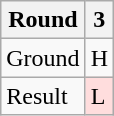<table class="wikitable">
<tr>
<th>Round</th>
<th>3</th>
</tr>
<tr>
<td>Ground</td>
<td>H</td>
</tr>
<tr>
<td>Result</td>
<td style="background:#fdd;">L</td>
</tr>
</table>
